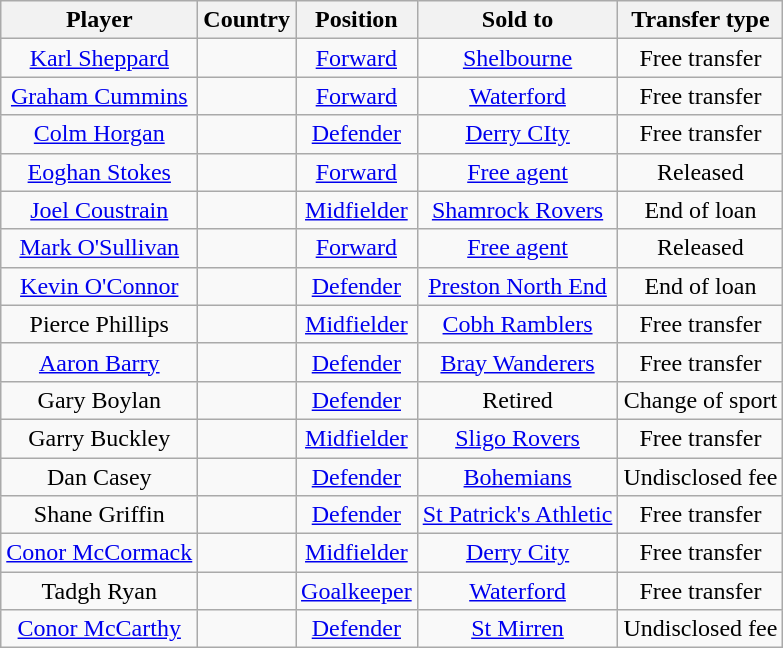<table class="wikitable" style="text-align:center">
<tr>
<th>Player</th>
<th>Country</th>
<th>Position</th>
<th>Sold to</th>
<th>Transfer type</th>
</tr>
<tr>
<td><a href='#'>Karl Sheppard</a></td>
<td></td>
<td><a href='#'>Forward</a></td>
<td> <a href='#'>Shelbourne</a></td>
<td>Free transfer</td>
</tr>
<tr>
<td><a href='#'>Graham Cummins</a></td>
<td></td>
<td><a href='#'>Forward</a></td>
<td> <a href='#'>Waterford</a></td>
<td>Free transfer</td>
</tr>
<tr>
<td><a href='#'>Colm Horgan</a></td>
<td></td>
<td><a href='#'>Defender</a></td>
<td> <a href='#'>Derry CIty</a></td>
<td>Free transfer</td>
</tr>
<tr>
<td><a href='#'>Eoghan Stokes</a></td>
<td></td>
<td><a href='#'>Forward</a></td>
<td><a href='#'>Free agent</a></td>
<td>Released</td>
</tr>
<tr>
<td><a href='#'>Joel Coustrain</a></td>
<td></td>
<td><a href='#'>Midfielder</a></td>
<td> <a href='#'>Shamrock Rovers</a></td>
<td>End of loan</td>
</tr>
<tr>
<td><a href='#'>Mark O'Sullivan</a></td>
<td></td>
<td><a href='#'>Forward</a></td>
<td><a href='#'>Free agent</a></td>
<td>Released</td>
</tr>
<tr>
<td><a href='#'>Kevin O'Connor</a></td>
<td></td>
<td><a href='#'>Defender</a></td>
<td> <a href='#'>Preston North End</a></td>
<td>End of loan</td>
</tr>
<tr>
<td>Pierce Phillips</td>
<td></td>
<td><a href='#'>Midfielder</a></td>
<td> <a href='#'>Cobh Ramblers</a></td>
<td>Free transfer</td>
</tr>
<tr>
<td><a href='#'>Aaron Barry</a></td>
<td></td>
<td><a href='#'>Defender</a></td>
<td> <a href='#'>Bray Wanderers</a></td>
<td>Free transfer</td>
</tr>
<tr>
<td>Gary Boylan</td>
<td></td>
<td><a href='#'>Defender</a></td>
<td>Retired</td>
<td>Change of sport</td>
</tr>
<tr>
<td>Garry Buckley</td>
<td></td>
<td><a href='#'>Midfielder</a></td>
<td> <a href='#'>Sligo Rovers</a></td>
<td>Free transfer</td>
</tr>
<tr>
<td>Dan Casey</td>
<td></td>
<td><a href='#'>Defender</a></td>
<td> <a href='#'>Bohemians</a></td>
<td>Undisclosed fee</td>
</tr>
<tr>
<td>Shane Griffin</td>
<td></td>
<td><a href='#'>Defender</a></td>
<td> <a href='#'>St Patrick's Athletic</a></td>
<td>Free transfer</td>
</tr>
<tr>
<td><a href='#'>Conor McCormack</a></td>
<td></td>
<td><a href='#'>Midfielder</a></td>
<td> <a href='#'>Derry City</a></td>
<td>Free transfer</td>
</tr>
<tr>
<td>Tadgh Ryan</td>
<td></td>
<td><a href='#'>Goalkeeper</a></td>
<td> <a href='#'>Waterford</a></td>
<td>Free transfer</td>
</tr>
<tr>
<td><a href='#'>Conor McCarthy</a></td>
<td></td>
<td><a href='#'>Defender</a></td>
<td> <a href='#'>St Mirren</a></td>
<td>Undisclosed fee</td>
</tr>
</table>
